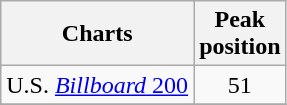<table class="wikitable sortable">
<tr>
<th align="left">Charts</th>
<th align="left">Peak<br>position</th>
</tr>
<tr>
<td>U.S. <a href='#'><em>Billboard</em> 200</a></td>
<td style="text-align:center;">51</td>
</tr>
<tr>
</tr>
</table>
